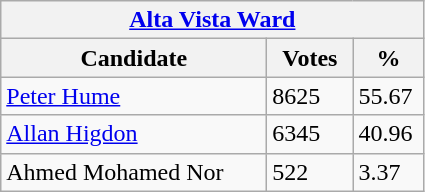<table class="wikitable">
<tr>
<th colspan="3"><a href='#'>Alta Vista Ward</a></th>
</tr>
<tr>
<th style="width: 170px">Candidate</th>
<th style="width: 50px">Votes</th>
<th style="width: 40px">%</th>
</tr>
<tr>
<td><a href='#'>Peter Hume</a></td>
<td>8625</td>
<td>55.67</td>
</tr>
<tr>
<td><a href='#'>Allan Higdon</a></td>
<td>6345</td>
<td>40.96</td>
</tr>
<tr>
<td>Ahmed Mohamed Nor</td>
<td>522</td>
<td>3.37</td>
</tr>
</table>
